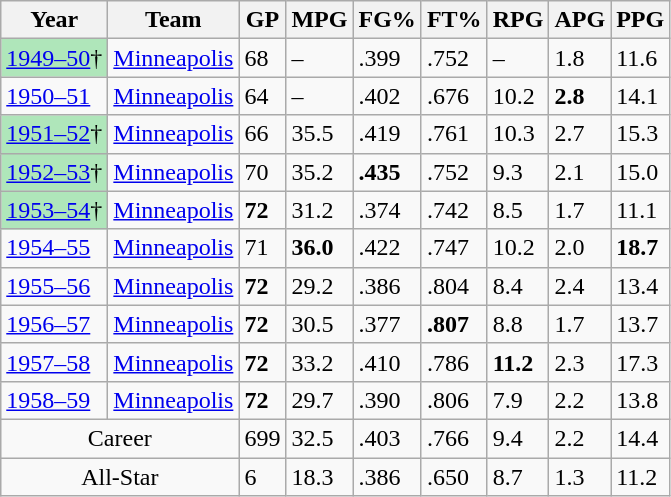<table class="wikitable sortable" text-align:right;">
<tr>
<th>Year</th>
<th>Team</th>
<th>GP</th>
<th>MPG</th>
<th>FG%</th>
<th>FT%</th>
<th>RPG</th>
<th>APG</th>
<th>PPG</th>
</tr>
<tr>
<td style="text-align:left;background:#afe6ba;"><a href='#'>1949–50</a>†</td>
<td style="text-align:left;"><a href='#'>Minneapolis</a></td>
<td>68</td>
<td>–</td>
<td>.399</td>
<td>.752</td>
<td>–</td>
<td>1.8</td>
<td>11.6</td>
</tr>
<tr>
<td style="text-align:left;"><a href='#'>1950–51</a></td>
<td style="text-align:left;"><a href='#'>Minneapolis</a></td>
<td>64</td>
<td>–</td>
<td>.402</td>
<td>.676</td>
<td>10.2</td>
<td><strong>2.8</strong></td>
<td>14.1</td>
</tr>
<tr>
<td style="text-align:left;background:#afe6ba;"><a href='#'>1951–52</a>†</td>
<td style="text-align:left;"><a href='#'>Minneapolis</a></td>
<td>66</td>
<td>35.5</td>
<td>.419</td>
<td>.761</td>
<td>10.3</td>
<td>2.7</td>
<td>15.3</td>
</tr>
<tr>
<td style="text-align:left;background:#afe6ba;"><a href='#'>1952–53</a>†</td>
<td style="text-align:left;"><a href='#'>Minneapolis</a></td>
<td>70</td>
<td>35.2</td>
<td><strong>.435</strong></td>
<td>.752</td>
<td>9.3</td>
<td>2.1</td>
<td>15.0</td>
</tr>
<tr>
<td style="text-align:left;background:#afe6ba;"><a href='#'>1953–54</a>†</td>
<td style="text-align:left;"><a href='#'>Minneapolis</a></td>
<td><strong>72</strong></td>
<td>31.2</td>
<td>.374</td>
<td>.742</td>
<td>8.5</td>
<td>1.7</td>
<td>11.1</td>
</tr>
<tr>
<td style="text-align:left;"><a href='#'>1954–55</a></td>
<td style="text-align:left;"><a href='#'>Minneapolis</a></td>
<td>71</td>
<td><strong>36.0</strong></td>
<td>.422</td>
<td>.747</td>
<td>10.2</td>
<td>2.0</td>
<td><strong>18.7</strong></td>
</tr>
<tr>
<td style="text-align:left;"><a href='#'>1955–56</a></td>
<td style="text-align:left;"><a href='#'>Minneapolis</a></td>
<td><strong>72</strong></td>
<td>29.2</td>
<td>.386</td>
<td>.804</td>
<td>8.4</td>
<td>2.4</td>
<td>13.4</td>
</tr>
<tr>
<td style="text-align:left;"><a href='#'>1956–57</a></td>
<td style="text-align:left;"><a href='#'>Minneapolis</a></td>
<td><strong>72</strong></td>
<td>30.5</td>
<td>.377</td>
<td><strong>.807</strong></td>
<td>8.8</td>
<td>1.7</td>
<td>13.7</td>
</tr>
<tr>
<td style="text-align:left;"><a href='#'>1957–58</a></td>
<td style="text-align:left;"><a href='#'>Minneapolis</a></td>
<td><strong>72</strong></td>
<td>33.2</td>
<td>.410</td>
<td>.786</td>
<td><strong>11.2</strong></td>
<td>2.3</td>
<td>17.3</td>
</tr>
<tr>
<td style="text-align:left;"><a href='#'>1958–59</a></td>
<td style="text-align:left;"><a href='#'>Minneapolis</a></td>
<td><strong>72</strong></td>
<td>29.7</td>
<td>.390</td>
<td>.806</td>
<td>7.9</td>
<td>2.2</td>
<td>13.8</td>
</tr>
<tr>
<td colspan="2" style="text-align:center;">Career</td>
<td>699</td>
<td>32.5</td>
<td>.403</td>
<td>.766</td>
<td>9.4</td>
<td>2.2</td>
<td>14.4</td>
</tr>
<tr>
<td colspan="2" style="text-align:center;">All-Star</td>
<td>6</td>
<td>18.3</td>
<td>.386</td>
<td>.650</td>
<td>8.7</td>
<td>1.3</td>
<td>11.2</td>
</tr>
</table>
